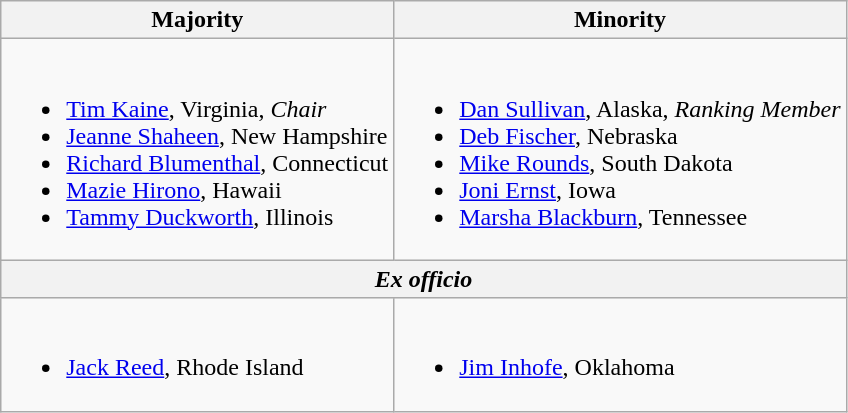<table class=wikitable>
<tr>
<th>Majority</th>
<th>Minority</th>
</tr>
<tr>
<td><br><ul><li><a href='#'>Tim Kaine</a>, Virginia, <em>Chair</em></li><li><a href='#'>Jeanne Shaheen</a>, New Hampshire</li><li><a href='#'>Richard Blumenthal</a>, Connecticut</li><li><a href='#'>Mazie Hirono</a>, Hawaii</li><li><a href='#'>Tammy Duckworth</a>, Illinois</li></ul></td>
<td><br><ul><li><a href='#'>Dan Sullivan</a>, Alaska, <em>Ranking Member</em></li><li><a href='#'>Deb Fischer</a>, Nebraska</li><li><a href='#'>Mike Rounds</a>, South Dakota</li><li><a href='#'>Joni Ernst</a>, Iowa</li><li><a href='#'>Marsha Blackburn</a>, Tennessee</li></ul></td>
</tr>
<tr>
<th colspan=2><em>Ex officio</em></th>
</tr>
<tr>
<td><br><ul><li><a href='#'>Jack Reed</a>, Rhode Island</li></ul></td>
<td><br><ul><li><a href='#'>Jim Inhofe</a>, Oklahoma</li></ul></td>
</tr>
</table>
